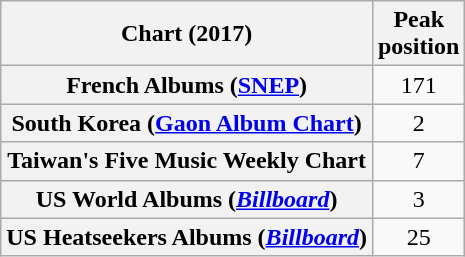<table class="wikitable sortable plainrowheaders" style="text-align:center;">
<tr>
<th>Chart (2017)</th>
<th>Peak<br>position</th>
</tr>
<tr>
<th scope="row">French Albums (<a href='#'>SNEP</a>)</th>
<td>171</td>
</tr>
<tr>
<th scope="row">South Korea (<a href='#'>Gaon Album Chart</a>)</th>
<td>2</td>
</tr>
<tr>
<th scope="row">Taiwan's Five Music Weekly Chart</th>
<td>7</td>
</tr>
<tr>
<th scope="row">US World Albums (<a href='#'><em>Billboard</em></a>)</th>
<td>3</td>
</tr>
<tr>
<th scope="row">US Heatseekers Albums (<a href='#'><em>Billboard</em></a>)</th>
<td>25</td>
</tr>
</table>
